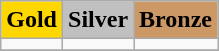<table class="wikitable">
<tr align="center">
<td bgcolor="gold"><strong>Gold</strong></td>
<td bgcolor="silver"><strong>Silver</strong></td>
<td bgcolor="CC9966"><strong>Bronze</strong></td>
</tr>
<tr valign="top">
<td></td>
<td></td>
<td></td>
</tr>
<tr>
</tr>
</table>
